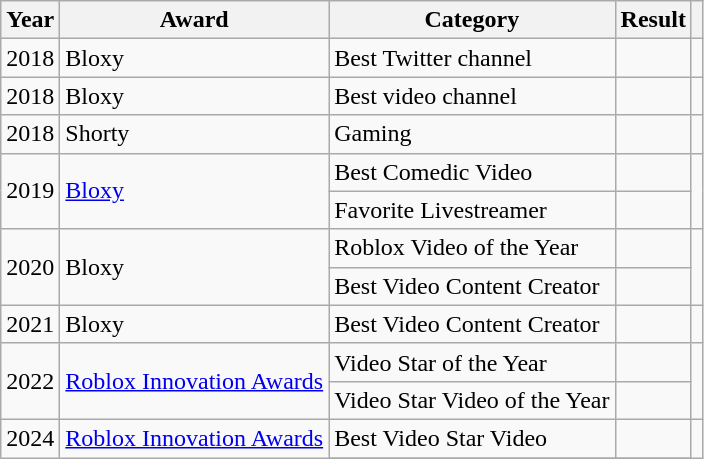<table class="wikitable sortable plainrowheaders">
<tr>
<th scope="col">Year</th>
<th scope="col">Award</th>
<th scope="col">Category</th>
<th scope="col">Result</th>
<th scope="col" class="unsortable"></th>
</tr>
<tr>
<td>2018</td>
<td>Bloxy</td>
<td>Best Twitter channel</td>
<td></td>
<td></td>
</tr>
<tr>
<td>2018</td>
<td>Bloxy</td>
<td>Best video channel</td>
<td></td>
<td></td>
</tr>
<tr>
<td>2018</td>
<td>Shorty</td>
<td>Gaming</td>
<td></td>
<td></td>
</tr>
<tr>
<td rowspan="2">2019</td>
<td rowspan="2"><a href='#'>Bloxy</a></td>
<td>Best Comedic Video</td>
<td></td>
<td rowspan="2"></td>
</tr>
<tr>
<td>Favorite Livestreamer</td>
<td></td>
</tr>
<tr>
<td rowspan="2">2020</td>
<td rowspan="2">Bloxy</td>
<td>Roblox Video of the Year</td>
<td></td>
<td rowspan="2"></td>
</tr>
<tr>
<td>Best Video Content Creator</td>
<td></td>
</tr>
<tr>
<td>2021</td>
<td>Bloxy</td>
<td>Best Video Content Creator</td>
<td></td>
<td></td>
</tr>
<tr>
<td rowspan="2">2022</td>
<td rowspan="2"><a href='#'>Roblox Innovation Awards</a></td>
<td>Video Star of the Year</td>
<td></td>
<td rowspan="2"></td>
</tr>
<tr>
<td>Video Star Video of the Year</td>
<td></td>
</tr>
<tr>
<td rowspan="2">2024</td>
<td rowspan="2"><a href='#'>Roblox Innovation Awards</a></td>
<td>Best Video Star Video</td>
<td></td>
<td rowspan="2"></td>
</tr>
<tr>
</tr>
</table>
